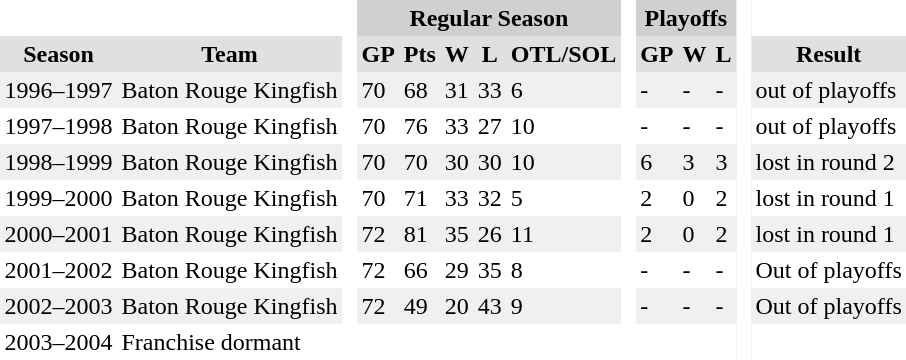<table BORDER="0" CELLPADDING="3" CELLSPACING="0">
<tr bgcolor="#d0d0d0">
<th colspan="2" bgcolor="#ffffff"> </th>
<td rowspan="99" bgcolor="#ffffff"> </td>
<th colspan="5">Regular Season</th>
<td rowspan="99" bgcolor="#ffffff"> </td>
<th colspan="3">Playoffs</th>
<td rowspan="99" bgcolor="#ffffff"> </td>
<td bgcolor="#ffffff"> </td>
</tr>
<tr bgcolor="#e0e0e0">
<th>Season</th>
<th>Team</th>
<th>GP</th>
<th>Pts</th>
<th>W</th>
<th>L</th>
<th>OTL/SOL</th>
<th>GP</th>
<th>W</th>
<th>L</th>
<th>Result</th>
</tr>
<tr bgcolor="#f0f0f0">
<td>1996–1997</td>
<td>Baton Rouge Kingfish</td>
<td>70</td>
<td>68</td>
<td>31</td>
<td>33</td>
<td>6</td>
<td>-</td>
<td>-</td>
<td>-</td>
<td>out of playoffs</td>
</tr>
<tr>
<td>1997–1998</td>
<td>Baton Rouge Kingfish</td>
<td>70</td>
<td>76</td>
<td>33</td>
<td>27</td>
<td>10</td>
<td>-</td>
<td>-</td>
<td>-</td>
<td>out of playoffs</td>
</tr>
<tr bgcolor="#f0f0f0">
<td>1998–1999</td>
<td>Baton Rouge Kingfish</td>
<td>70</td>
<td>70</td>
<td>30</td>
<td>30</td>
<td>10</td>
<td>6</td>
<td>3</td>
<td>3</td>
<td>lost in round 2</td>
</tr>
<tr>
<td>1999–2000</td>
<td>Baton Rouge Kingfish</td>
<td>70</td>
<td>71</td>
<td>33</td>
<td>32</td>
<td>5</td>
<td>2</td>
<td>0</td>
<td>2</td>
<td>lost in round 1</td>
</tr>
<tr bgcolor="#f0f0f0">
<td>2000–2001</td>
<td>Baton Rouge Kingfish</td>
<td>72</td>
<td>81</td>
<td>35</td>
<td>26</td>
<td>11</td>
<td>2</td>
<td>0</td>
<td>2</td>
<td>lost in round 1</td>
</tr>
<tr>
<td>2001–2002</td>
<td>Baton Rouge Kingfish</td>
<td>72</td>
<td>66</td>
<td>29</td>
<td>35</td>
<td>8</td>
<td>-</td>
<td>-</td>
<td>-</td>
<td>Out of playoffs</td>
</tr>
<tr bgcolor="#f0f0f0">
<td>2002–2003</td>
<td>Baton Rouge Kingfish</td>
<td>72</td>
<td>49</td>
<td>20</td>
<td>43</td>
<td>9</td>
<td>-</td>
<td>-</td>
<td>-</td>
<td>Out of playoffs</td>
</tr>
<tr>
<td>2003–2004</td>
<td colspan="10">Franchise dormant</td>
</tr>
</table>
